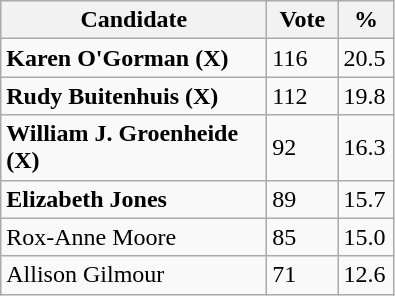<table class="wikitable">
<tr>
<th bgcolor="#DDDDFF" width="170px">Candidate</th>
<th bgcolor="#DDDDFF" width="40px">Vote</th>
<th bgcolor="#DDDDFF" width="30px">%</th>
</tr>
<tr>
<td><strong>Karen O'Gorman (X)</strong></td>
<td>116</td>
<td>20.5</td>
</tr>
<tr>
<td><strong>Rudy Buitenhuis (X)</strong></td>
<td>112</td>
<td>19.8</td>
</tr>
<tr>
<td><strong>William J. Groenheide (X)</strong></td>
<td>92</td>
<td>16.3</td>
</tr>
<tr>
<td><strong>Elizabeth Jones</strong></td>
<td>89</td>
<td>15.7</td>
</tr>
<tr>
<td>Rox-Anne Moore</td>
<td>85</td>
<td>15.0</td>
</tr>
<tr>
<td>Allison Gilmour</td>
<td>71</td>
<td>12.6</td>
</tr>
</table>
